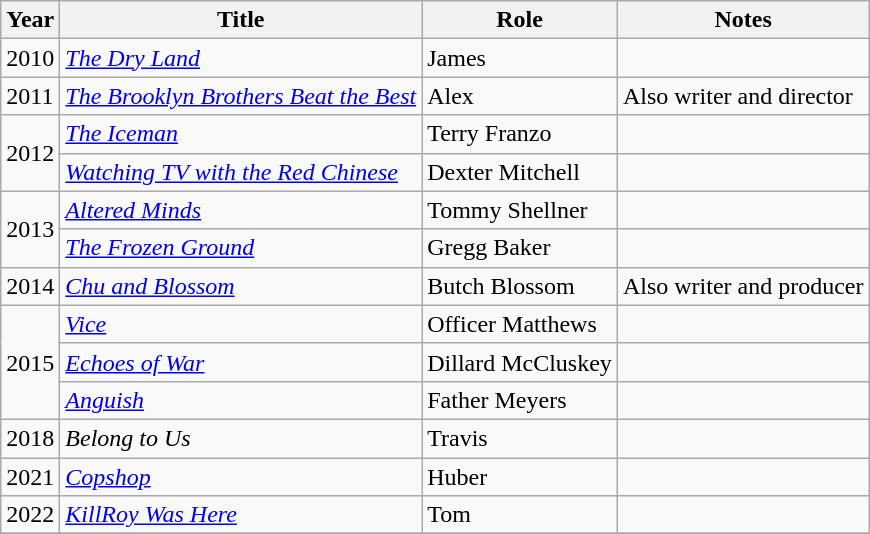<table class="wikitable sortable">
<tr>
<th>Year</th>
<th>Title</th>
<th>Role</th>
<th>Notes</th>
</tr>
<tr>
<td>2010</td>
<td><em><a href='#'>The Dry Land</a></em></td>
<td>James</td>
<td></td>
</tr>
<tr>
<td>2011</td>
<td><em><a href='#'>The Brooklyn Brothers Beat the Best</a></em></td>
<td>Alex</td>
<td>Also writer and director</td>
</tr>
<tr>
<td rowspan="2">2012</td>
<td><em><a href='#'>The Iceman</a></em></td>
<td>Terry Franzo</td>
<td></td>
</tr>
<tr>
<td><em><a href='#'>Watching TV with the Red Chinese</a></em></td>
<td>Dexter Mitchell</td>
<td></td>
</tr>
<tr>
<td rowspan="2">2013</td>
<td><em><a href='#'>Altered Minds</a></em></td>
<td>Tommy Shellner</td>
<td></td>
</tr>
<tr>
<td><em><a href='#'>The Frozen Ground</a></em></td>
<td>Gregg Baker</td>
<td></td>
</tr>
<tr>
<td>2014</td>
<td><em><a href='#'>Chu and Blossom</a></em></td>
<td>Butch Blossom</td>
<td>Also writer and producer</td>
</tr>
<tr>
<td rowspan="3">2015</td>
<td><em><a href='#'>Vice</a></em></td>
<td>Officer Matthews</td>
<td></td>
</tr>
<tr>
<td><em><a href='#'>Echoes of War</a></em></td>
<td>Dillard McCluskey</td>
<td></td>
</tr>
<tr>
<td><em><a href='#'>Anguish</a></em></td>
<td>Father Meyers</td>
<td></td>
</tr>
<tr>
<td>2018</td>
<td><em>Belong to Us</em></td>
<td>Travis</td>
<td></td>
</tr>
<tr>
<td>2021</td>
<td><em><a href='#'>Copshop</a></em></td>
<td>Huber</td>
<td></td>
</tr>
<tr>
<td>2022</td>
<td><em><a href='#'>KillRoy Was Here</a></em></td>
<td>Tom</td>
<td></td>
</tr>
<tr>
</tr>
</table>
